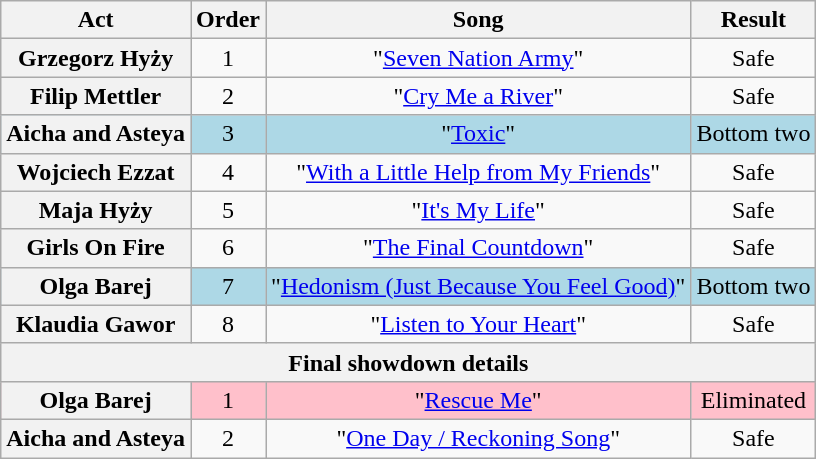<table class="wikitable plainrowheaders" style="text-align:center;">
<tr>
<th scope="col">Act</th>
<th scope="col">Order</th>
<th scope="col">Song</th>
<th scope="col">Result</th>
</tr>
<tr>
<th scope="row">Grzegorz Hyży</th>
<td>1</td>
<td>"<a href='#'>Seven Nation Army</a>"</td>
<td>Safe</td>
</tr>
<tr>
<th scope="row">Filip Mettler</th>
<td>2</td>
<td>"<a href='#'>Cry Me a River</a>"</td>
<td>Safe</td>
</tr>
<tr bgcolor="lightblue">
<th scope="row">Aicha and Asteya</th>
<td>3</td>
<td>"<a href='#'>Toxic</a>"</td>
<td>Bottom two</td>
</tr>
<tr>
<th scope="row">Wojciech Ezzat</th>
<td>4</td>
<td>"<a href='#'>With a Little Help from My Friends</a>"</td>
<td>Safe</td>
</tr>
<tr>
<th scope="row">Maja Hyży</th>
<td>5</td>
<td>"<a href='#'>It's My Life</a>"</td>
<td>Safe</td>
</tr>
<tr>
<th scope="row">Girls On Fire</th>
<td>6</td>
<td>"<a href='#'>The Final Countdown</a>"</td>
<td>Safe</td>
</tr>
<tr bgcolor="lightblue">
<th scope="row">Olga Barej</th>
<td>7</td>
<td>"<a href='#'>Hedonism (Just Because You Feel Good)</a>"</td>
<td>Bottom two</td>
</tr>
<tr>
<th scope="row">Klaudia Gawor</th>
<td>8</td>
<td>"<a href='#'>Listen to Your Heart</a>"</td>
<td>Safe</td>
</tr>
<tr>
<th colspan="4">Final showdown details</th>
</tr>
<tr style="background:pink;">
<th scope="row">Olga Barej</th>
<td>1</td>
<td>"<a href='#'>Rescue Me</a>"</td>
<td>Eliminated</td>
</tr>
<tr>
<th scope="row">Aicha and Asteya</th>
<td>2</td>
<td>"<a href='#'>One Day / Reckoning Song</a>"</td>
<td>Safe</td>
</tr>
</table>
